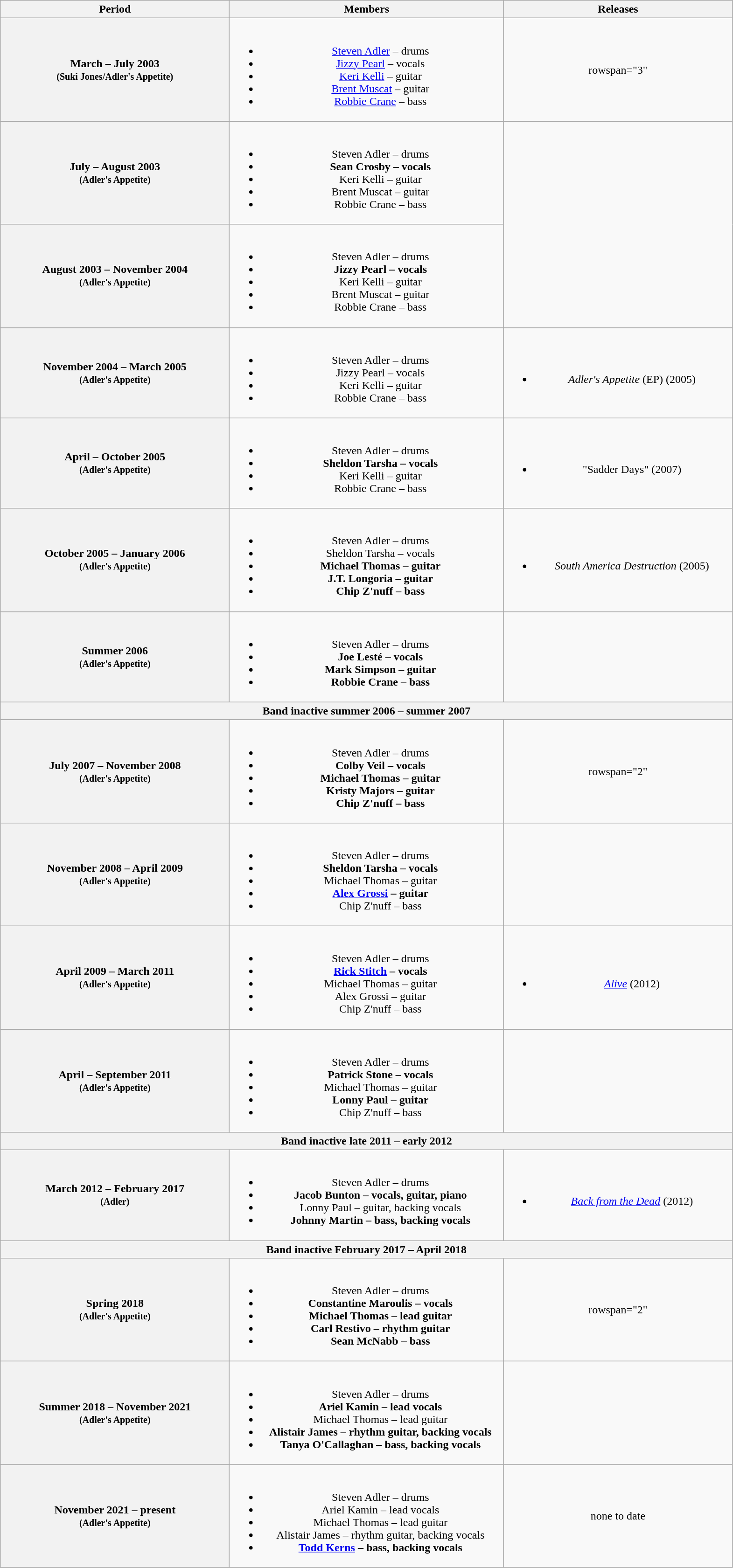<table class="wikitable plainrowheaders" style="text-align:center;">
<tr>
<th scope="col" style="width:20em;">Period</th>
<th scope="col" style="width:24em;">Members</th>
<th scope="col" style="width:20em;">Releases</th>
</tr>
<tr>
<th scope="col">March – July 2003<br><small>(Suki Jones/Adler's Appetite)</small></th>
<td><br><ul><li><a href='#'>Steven Adler</a> – drums</li><li><a href='#'>Jizzy Pearl</a> – vocals</li><li><a href='#'>Keri Kelli</a> – guitar</li><li><a href='#'>Brent Muscat</a> – guitar</li><li><a href='#'>Robbie Crane</a> – bass</li></ul></td>
<td>rowspan="3" </td>
</tr>
<tr>
<th scope="col">July – August 2003<br><small>(Adler's Appetite)</small></th>
<td><br><ul><li>Steven Adler – drums</li><li><strong>Sean Crosby – vocals</strong></li><li>Keri Kelli – guitar</li><li>Brent Muscat – guitar</li><li>Robbie Crane – bass</li></ul></td>
</tr>
<tr>
<th scope="col">August 2003 – November 2004<br><small>(Adler's Appetite)</small></th>
<td><br><ul><li>Steven Adler – drums</li><li><strong>Jizzy Pearl – vocals</strong></li><li>Keri Kelli – guitar</li><li>Brent Muscat – guitar</li><li>Robbie Crane – bass</li></ul></td>
</tr>
<tr>
<th scope="col">November 2004 – March 2005<br><small>(Adler's Appetite)</small></th>
<td><br><ul><li>Steven Adler – drums</li><li>Jizzy Pearl – vocals</li><li>Keri Kelli – guitar</li><li>Robbie Crane – bass</li></ul></td>
<td><br><ul><li><em>Adler's Appetite</em> (EP) (2005)</li></ul></td>
</tr>
<tr>
<th scope="col">April – October 2005<br><small>(Adler's Appetite)</small></th>
<td><br><ul><li>Steven Adler – drums</li><li><strong>Sheldon Tarsha – vocals</strong></li><li>Keri Kelli – guitar</li><li>Robbie Crane – bass</li></ul></td>
<td><br><ul><li>"Sadder Days" (2007)</li></ul></td>
</tr>
<tr>
<th scope="col">October 2005 – January 2006<br><small>(Adler's Appetite)</small></th>
<td><br><ul><li>Steven Adler – drums</li><li>Sheldon Tarsha – vocals</li><li><strong>Michael Thomas – guitar</strong></li><li><strong>J.T. Longoria – guitar</strong></li><li><strong>Chip Z'nuff – bass</strong></li></ul></td>
<td><br><ul><li><em>South America Destruction</em> (2005)</li></ul></td>
</tr>
<tr>
<th scope="col">Summer 2006<br><small>(Adler's Appetite)</small></th>
<td><br><ul><li>Steven Adler – drums</li><li><strong>Joe Lesté – vocals</strong></li><li><strong>Mark Simpson – guitar</strong></li><li><strong>Robbie Crane – bass</strong></li></ul></td>
<td></td>
</tr>
<tr>
<th scope="col" colspan="3">Band inactive summer 2006 – summer 2007</th>
</tr>
<tr>
<th scope="col">July 2007 – November 2008<br><small>(Adler's Appetite)</small></th>
<td><br><ul><li>Steven Adler – drums</li><li><strong>Colby Veil – vocals</strong></li><li><strong>Michael Thomas – guitar</strong></li><li><strong>Kristy Majors – guitar</strong></li><li><strong>Chip Z'nuff – bass</strong></li></ul></td>
<td>rowspan="2" </td>
</tr>
<tr>
<th scope="col">November 2008 – April 2009<br><small>(Adler's Appetite)</small></th>
<td><br><ul><li>Steven Adler – drums</li><li><strong>Sheldon Tarsha – vocals</strong></li><li>Michael Thomas – guitar</li><li><strong><a href='#'>Alex Grossi</a> – guitar</strong></li><li>Chip Z'nuff – bass</li></ul></td>
</tr>
<tr>
<th scope="col">April 2009 – March 2011<br><small>(Adler's Appetite)</small></th>
<td><br><ul><li>Steven Adler – drums</li><li><strong><a href='#'>Rick Stitch</a> – vocals</strong></li><li>Michael Thomas – guitar</li><li>Alex Grossi – guitar</li><li>Chip Z'nuff – bass</li></ul></td>
<td><br><ul><li><em><a href='#'>Alive</a></em> (2012)</li></ul></td>
</tr>
<tr>
<th scope="col">April – September 2011<br><small>(Adler's Appetite)</small></th>
<td><br><ul><li>Steven Adler – drums</li><li><strong>Patrick Stone – vocals</strong></li><li>Michael Thomas – guitar</li><li><strong>Lonny Paul – guitar</strong></li><li>Chip Z'nuff – bass</li></ul></td>
<td></td>
</tr>
<tr>
<th scope="col" colspan="3">Band inactive late 2011 – early 2012</th>
</tr>
<tr>
<th scope="col">March 2012 – February 2017<br><small>(Adler)</small></th>
<td><br><ul><li>Steven Adler – drums</li><li><strong>Jacob Bunton – vocals, guitar, piano</strong></li><li>Lonny Paul – guitar, backing vocals</li><li><strong>Johnny Martin – bass, backing vocals</strong></li></ul></td>
<td><br><ul><li><em><a href='#'>Back from the Dead</a></em> (2012)</li></ul></td>
</tr>
<tr>
<th scope="col" colspan="3">Band inactive February 2017 – April 2018</th>
</tr>
<tr>
<th scope="col">Spring 2018<br><small>(Adler's Appetite)</small></th>
<td><br><ul><li>Steven Adler – drums</li><li><strong>Constantine Maroulis – vocals</strong></li><li><strong>Michael Thomas – lead guitar</strong></li><li><strong>Carl Restivo – rhythm guitar</strong></li><li><strong>Sean McNabb – bass</strong></li></ul></td>
<td>rowspan="2" </td>
</tr>
<tr>
<th scope="col">Summer 2018 – November 2021<br><small>(Adler's Appetite)</small></th>
<td><br><ul><li>Steven Adler – drums</li><li><strong>Ariel Kamin – lead vocals</strong></li><li>Michael Thomas – lead guitar</li><li><strong>Alistair James – rhythm guitar, backing vocals</strong></li><li><strong>Tanya O'Callaghan – bass, backing vocals</strong></li></ul></td>
</tr>
<tr>
<th rowspan=2 scope="col">November 2021 – present<br><small>(Adler's Appetite)</small></th>
<td><br><ul><li>Steven Adler – drums</li><li>Ariel Kamin – lead vocals</li><li>Michael Thomas – lead guitar</li><li>Alistair James – rhythm guitar, backing vocals</li><li><strong><a href='#'>Todd Kerns</a> – bass, backing vocals</strong></li></ul></td>
<td>none to date</td>
</tr>
</table>
